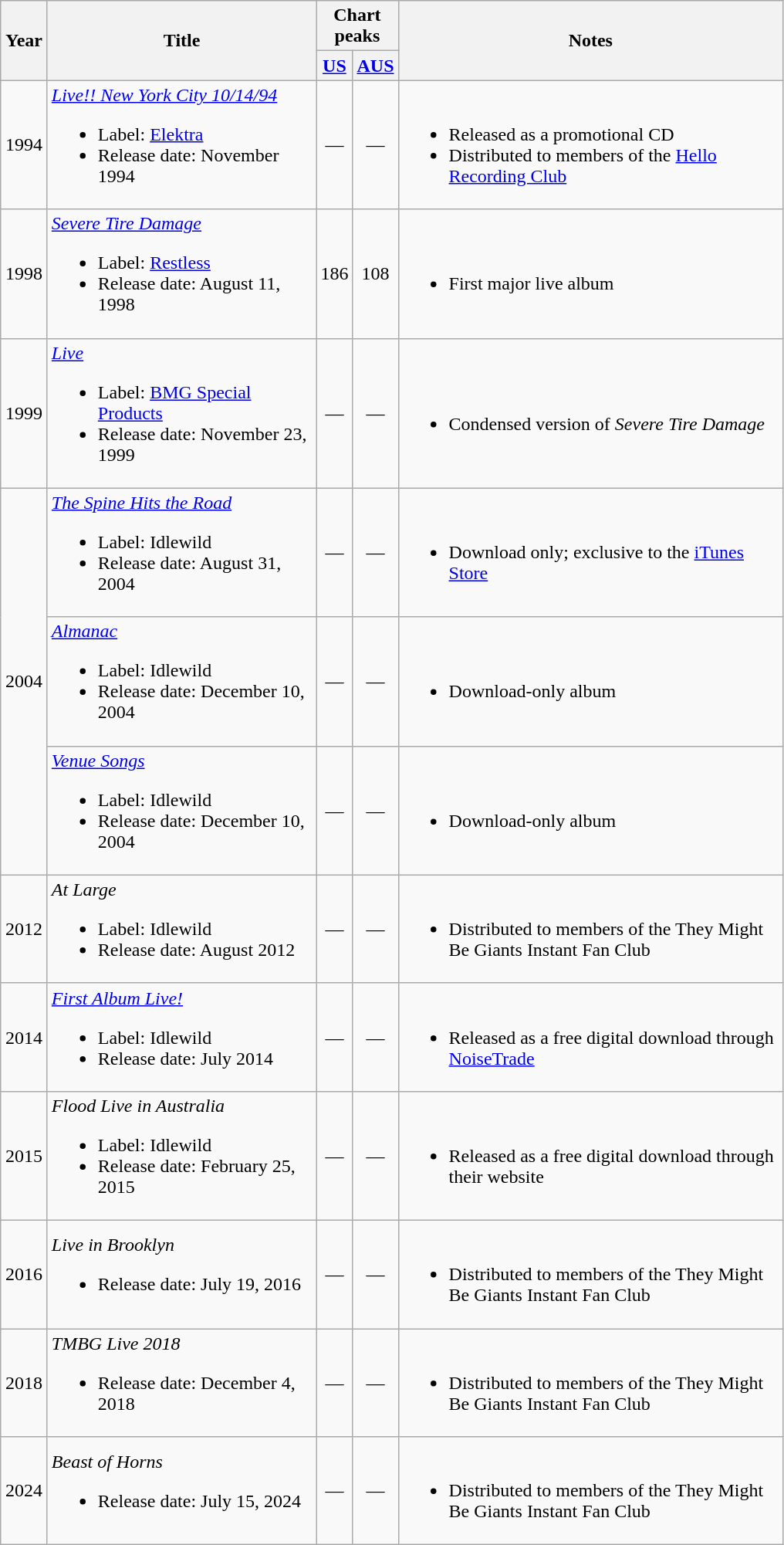<table class="wikitable">
<tr>
<th rowspan="2" style="width:33px;">Year</th>
<th rowspan="2" style="width:225px;">Title</th>
<th colspan="2">Chart peaks</th>
<th style="width:325px;" rowspan="2">Notes</th>
</tr>
<tr>
<th style="width:20px;"><a href='#'>US</a><br></th>
<th style="width:20px;"><a href='#'>AUS</a></th>
</tr>
<tr>
<td style="text-align:center;">1994</td>
<td><em><a href='#'>Live!! New York City 10/14/94</a></em><br><ul><li>Label: <a href='#'>Elektra</a></li><li>Release date: November 1994</li></ul></td>
<td style="text-align:center;">—</td>
<td style="text-align:center;">—</td>
<td><br><ul><li>Released as a promotional CD</li><li>Distributed to members of the <a href='#'>Hello Recording Club</a></li></ul></td>
</tr>
<tr>
<td style="text-align:center;">1998</td>
<td><em><a href='#'>Severe Tire Damage</a></em><br><ul><li>Label: <a href='#'>Restless</a></li><li>Release date: August 11, 1998</li></ul></td>
<td style="text-align:center;">186</td>
<td style="text-align:center;">108</td>
<td><br><ul><li>First major live album</li></ul></td>
</tr>
<tr>
<td style="text-align:center;">1999</td>
<td><em><a href='#'>Live</a></em><br><ul><li>Label: <a href='#'>BMG Special Products</a></li><li>Release date: November 23, 1999</li></ul></td>
<td style="text-align:center;">—</td>
<td style="text-align:center;">—</td>
<td><br><ul><li>Condensed version of <em>Severe Tire Damage</em></li></ul></td>
</tr>
<tr>
<td style="text-align:center;" rowspan=3>2004</td>
<td><em><a href='#'>The Spine Hits the Road</a></em><br><ul><li>Label: Idlewild</li><li>Release date: August 31, 2004</li></ul></td>
<td style="text-align:center;">—</td>
<td style="text-align:center;">—</td>
<td><br><ul><li>Download only; exclusive to the <a href='#'>iTunes Store</a></li></ul></td>
</tr>
<tr>
<td><em><a href='#'>Almanac</a></em><br><ul><li>Label: Idlewild</li><li>Release date: December 10, 2004</li></ul></td>
<td style="text-align:center;">—</td>
<td style="text-align:center;">—</td>
<td><br><ul><li>Download-only album</li></ul></td>
</tr>
<tr>
<td><em><a href='#'>Venue Songs</a></em><br><ul><li>Label: Idlewild</li><li>Release date: December 10, 2004</li></ul></td>
<td style="text-align:center;">—</td>
<td style="text-align:center;">—</td>
<td><br><ul><li>Download-only album</li></ul></td>
</tr>
<tr>
<td style="text-align:center;">2012</td>
<td><em>At Large</em><br><ul><li>Label: Idlewild</li><li>Release date: August 2012</li></ul></td>
<td style="text-align:center;">—</td>
<td style="text-align:center;">—</td>
<td><br><ul><li>Distributed to members of the They Might Be Giants Instant Fan Club</li></ul></td>
</tr>
<tr>
<td style="text-align:center;">2014</td>
<td><em><a href='#'>First Album Live!</a></em><br><ul><li>Label: Idlewild</li><li>Release date: July 2014</li></ul></td>
<td style="text-align:center;">—</td>
<td style="text-align:center;">—</td>
<td><br><ul><li>Released as a free digital download through <a href='#'>NoiseTrade</a></li></ul></td>
</tr>
<tr>
<td style="text-align:center;">2015</td>
<td><em>Flood Live in Australia</em><br><ul><li>Label: Idlewild</li><li>Release date: February 25, 2015</li></ul></td>
<td style="text-align:center;">—</td>
<td style="text-align:center;">—</td>
<td><br><ul><li>Released as a free digital download through their website</li></ul></td>
</tr>
<tr>
<td style="text-align:center;">2016</td>
<td><em>Live in Brooklyn</em><br><ul><li>Release date: July 19, 2016</li></ul></td>
<td style="text-align:center;">—</td>
<td style="text-align:center;">—</td>
<td><br><ul><li>Distributed to members of the They Might Be Giants Instant Fan Club</li></ul></td>
</tr>
<tr>
<td style="text-align:center;">2018</td>
<td><em>TMBG Live 2018</em><br><ul><li>Release date: December 4, 2018</li></ul></td>
<td style="text-align:center;">—</td>
<td style="text-align:center;">—</td>
<td><br><ul><li>Distributed to members of the They Might Be Giants Instant Fan Club</li></ul></td>
</tr>
<tr>
<td style="text-align:center;">2024</td>
<td><em>Beast of Horns</em><br><ul><li>Release date: July 15, 2024</li></ul></td>
<td style="text-align:center;">—</td>
<td style="text-align:center;">—</td>
<td><br><ul><li>Distributed to members of the They Might Be Giants Instant Fan Club</li></ul></td>
</tr>
</table>
